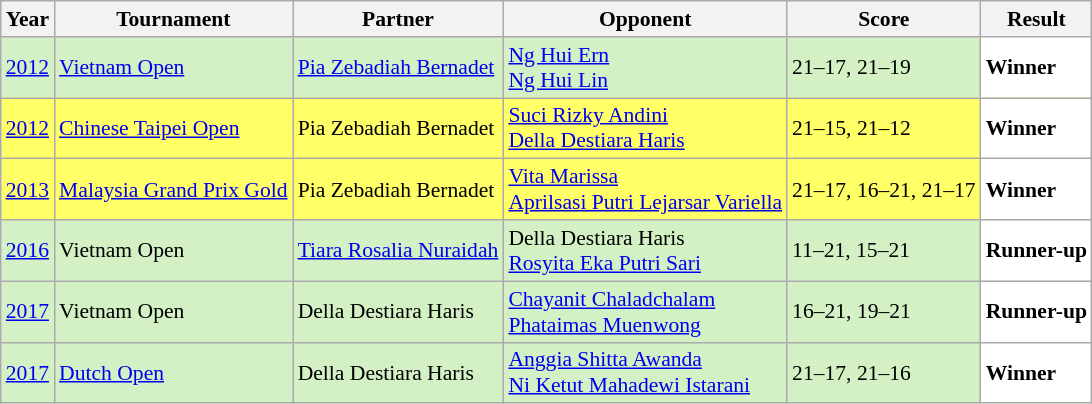<table class="sortable wikitable" style="font-size: 90%">
<tr>
<th>Year</th>
<th>Tournament</th>
<th>Partner</th>
<th>Opponent</th>
<th>Score</th>
<th>Result</th>
</tr>
<tr style="background:#D4F1C5">
<td align="center"><a href='#'>2012</a></td>
<td align="left"><a href='#'>Vietnam Open</a></td>
<td align="left"> <a href='#'>Pia Zebadiah Bernadet</a></td>
<td align="left"> <a href='#'>Ng Hui Ern</a> <br>  <a href='#'>Ng Hui Lin</a></td>
<td align="left">21–17, 21–19</td>
<td style="text-align:left; background:white"> <strong>Winner</strong></td>
</tr>
<tr style="background:#FFFF67">
<td align="center"><a href='#'>2012</a></td>
<td align="left"><a href='#'>Chinese Taipei Open</a></td>
<td align="left"> Pia Zebadiah Bernadet</td>
<td align="left"> <a href='#'>Suci Rizky Andini</a> <br>  <a href='#'>Della Destiara Haris</a></td>
<td align="left">21–15, 21–12</td>
<td style="text-align:left; background:white"> <strong>Winner</strong></td>
</tr>
<tr style="background:#FFFF67">
<td align="center"><a href='#'>2013</a></td>
<td align="left"><a href='#'>Malaysia Grand Prix Gold</a></td>
<td align="left"> Pia Zebadiah Bernadet</td>
<td align="left"> <a href='#'>Vita Marissa</a> <br>  <a href='#'>Aprilsasi Putri Lejarsar Variella</a></td>
<td align="left">21–17, 16–21, 21–17</td>
<td style="text-align:left; background:white"> <strong>Winner</strong></td>
</tr>
<tr style="background:#D4F1C5">
<td align="center"><a href='#'>2016</a></td>
<td align="left">Vietnam Open</td>
<td align="left"> <a href='#'>Tiara Rosalia Nuraidah</a></td>
<td align="left"> Della Destiara Haris <br>  <a href='#'>Rosyita Eka Putri Sari</a></td>
<td align="left">11–21, 15–21</td>
<td style="text-align:left; background:white"> <strong>Runner-up</strong></td>
</tr>
<tr style="background:#D4F1C5">
<td align="center"><a href='#'>2017</a></td>
<td align="left">Vietnam Open</td>
<td align="left"> Della Destiara Haris</td>
<td align="left"> <a href='#'>Chayanit Chaladchalam</a> <br>  <a href='#'>Phataimas Muenwong</a></td>
<td align="left">16–21, 19–21</td>
<td style="text-align:left; background:white"> <strong>Runner-up</strong></td>
</tr>
<tr style="background:#D4F1C5">
<td align="center"><a href='#'>2017</a></td>
<td align="left"><a href='#'>Dutch Open</a></td>
<td align="left"> Della Destiara Haris</td>
<td align="left"> <a href='#'>Anggia Shitta Awanda</a> <br>  <a href='#'>Ni Ketut Mahadewi Istarani</a></td>
<td align="left">21–17, 21–16</td>
<td style="text-align:left; background:white"> <strong>Winner</strong></td>
</tr>
</table>
